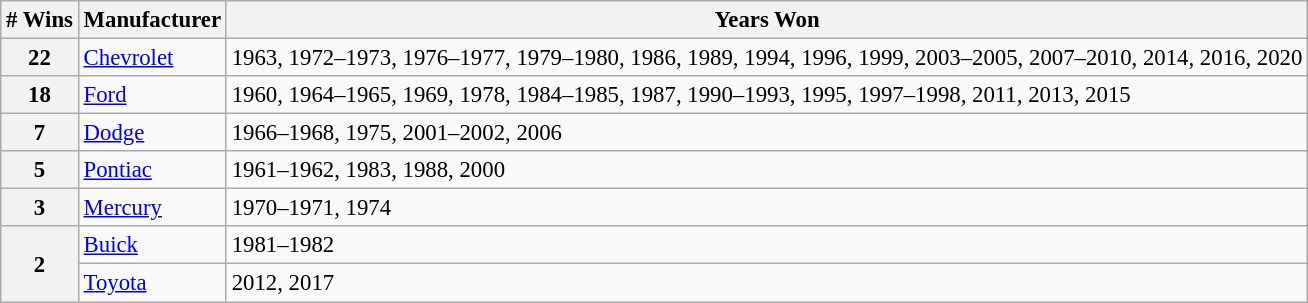<table class="wikitable" style="font-size: 95%;">
<tr>
<th># Wins</th>
<th>Manufacturer</th>
<th>Years Won</th>
</tr>
<tr>
<th>22</th>
<td><a href='#'>Chevrolet</a></td>
<td>1963, 1972–1973, 1976–1977, 1979–1980, 1986, 1989, 1994, 1996, 1999, 2003–2005, 2007–2010, 2014, 2016, 2020</td>
</tr>
<tr>
<th>18</th>
<td><a href='#'>Ford</a></td>
<td>1960, 1964–1965, 1969, 1978, 1984–1985, 1987, 1990–1993, 1995, 1997–1998, 2011, 2013, 2015</td>
</tr>
<tr>
<th>7</th>
<td><a href='#'>Dodge</a></td>
<td>1966–1968, 1975, 2001–2002, 2006</td>
</tr>
<tr>
<th>5</th>
<td><a href='#'>Pontiac</a></td>
<td>1961–1962, 1983, 1988, 2000</td>
</tr>
<tr>
<th>3</th>
<td><a href='#'>Mercury</a></td>
<td>1970–1971, 1974</td>
</tr>
<tr>
<th rowspan="2">2</th>
<td><a href='#'>Buick</a></td>
<td>1981–1982</td>
</tr>
<tr>
<td><a href='#'>Toyota</a></td>
<td>2012, 2017</td>
</tr>
</table>
